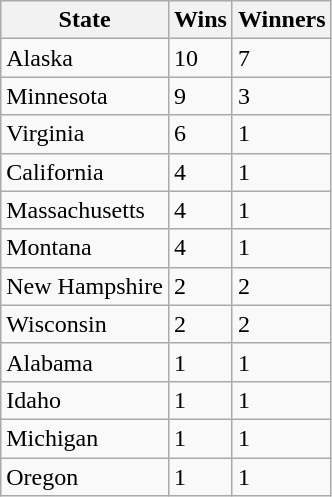<table class="wikitable">
<tr>
<th>State</th>
<th>Wins</th>
<th>Winners</th>
</tr>
<tr>
<td> Alaska</td>
<td>10</td>
<td>7</td>
</tr>
<tr>
<td> Minnesota</td>
<td>9</td>
<td>3</td>
</tr>
<tr>
<td> Virginia</td>
<td>6</td>
<td>1</td>
</tr>
<tr>
<td> California</td>
<td>4</td>
<td>1</td>
</tr>
<tr>
<td> Massachusetts</td>
<td>4</td>
<td>1</td>
</tr>
<tr>
<td> Montana</td>
<td>4</td>
<td>1</td>
</tr>
<tr>
<td> New Hampshire</td>
<td>2</td>
<td>2</td>
</tr>
<tr>
<td> Wisconsin</td>
<td>2</td>
<td>2</td>
</tr>
<tr>
<td> Alabama</td>
<td>1</td>
<td>1</td>
</tr>
<tr>
<td> Idaho</td>
<td>1</td>
<td>1</td>
</tr>
<tr>
<td> Michigan</td>
<td>1</td>
<td>1</td>
</tr>
<tr>
<td> Oregon</td>
<td>1</td>
<td>1</td>
</tr>
</table>
